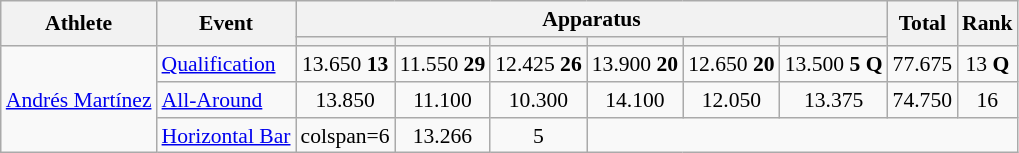<table class="wikitable" style="font-size:90%">
<tr>
<th rowspan=2>Athlete</th>
<th rowspan=2>Event</th>
<th colspan =6>Apparatus</th>
<th rowspan=2>Total</th>
<th rowspan=2>Rank</th>
</tr>
<tr style="font-size:95%">
<th></th>
<th></th>
<th></th>
<th></th>
<th></th>
<th></th>
</tr>
<tr align=center>
<td align=left rowspan=3><a href='#'>Andrés Martínez</a></td>
<td align=left><a href='#'>Qualification</a></td>
<td>13.650	<strong>13	</strong></td>
<td>11.550	<strong>29</strong></td>
<td>12.425	<strong>26</strong></td>
<td>13.900	<strong>20</strong></td>
<td>12.650	<strong>20</strong></td>
<td>13.500	<strong>5 Q</strong></td>
<td>77.675</td>
<td>13 <strong>Q</strong></td>
</tr>
<tr align=center>
<td align=left><a href='#'>All-Around</a></td>
<td>13.850</td>
<td>11.100</td>
<td>10.300</td>
<td>14.100</td>
<td>12.050</td>
<td>13.375</td>
<td>74.750</td>
<td>16</td>
</tr>
<tr align=center>
<td align=left><a href='#'>Horizontal Bar</a></td>
<td>colspan=6 </td>
<td>13.266</td>
<td>5</td>
</tr>
</table>
